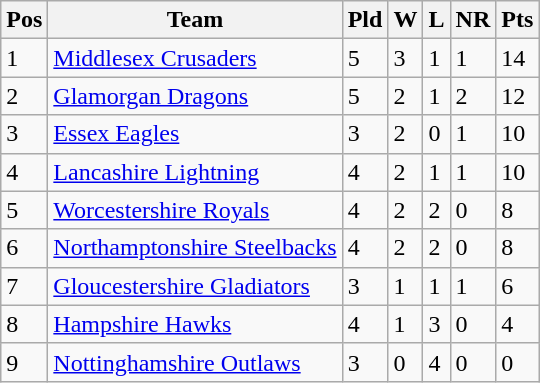<table class="wikitable">
<tr>
<th>Pos</th>
<th>Team</th>
<th>Pld</th>
<th>W</th>
<th>L</th>
<th>NR</th>
<th>Pts</th>
</tr>
<tr>
<td>1</td>
<td><a href='#'>Middlesex Crusaders</a></td>
<td>5</td>
<td>3</td>
<td>1</td>
<td>1</td>
<td>14</td>
</tr>
<tr>
<td>2</td>
<td><a href='#'>Glamorgan Dragons</a></td>
<td>5</td>
<td>2</td>
<td>1</td>
<td>2</td>
<td>12</td>
</tr>
<tr>
<td>3</td>
<td><a href='#'>Essex Eagles</a></td>
<td>3</td>
<td>2</td>
<td>0</td>
<td>1</td>
<td>10</td>
</tr>
<tr>
<td>4</td>
<td><a href='#'>Lancashire Lightning</a></td>
<td>4</td>
<td>2</td>
<td>1</td>
<td>1</td>
<td>10</td>
</tr>
<tr>
<td>5</td>
<td><a href='#'>Worcestershire Royals</a></td>
<td>4</td>
<td>2</td>
<td>2</td>
<td>0</td>
<td>8</td>
</tr>
<tr>
<td>6</td>
<td><a href='#'>Northamptonshire Steelbacks</a></td>
<td>4</td>
<td>2</td>
<td>2</td>
<td>0</td>
<td>8</td>
</tr>
<tr>
<td>7</td>
<td><a href='#'>Gloucestershire Gladiators</a></td>
<td>3</td>
<td>1</td>
<td>1</td>
<td>1</td>
<td>6</td>
</tr>
<tr>
<td>8</td>
<td><a href='#'>Hampshire Hawks</a></td>
<td>4</td>
<td>1</td>
<td>3</td>
<td>0</td>
<td>4</td>
</tr>
<tr>
<td>9</td>
<td><a href='#'>Nottinghamshire Outlaws</a></td>
<td>3</td>
<td>0</td>
<td>4</td>
<td>0</td>
<td>0</td>
</tr>
</table>
